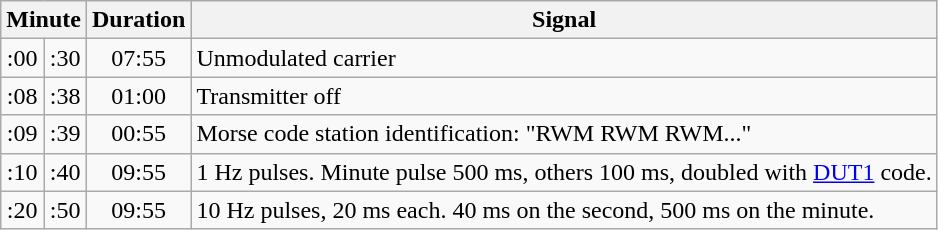<table class="wikitable" style="text-align:center">
<tr>
<th colspan=2>Minute</th>
<th>Duration</th>
<th>Signal</th>
</tr>
<tr>
<td>:00</td>
<td>:30</td>
<td>07:55</td>
<td align=left>Unmodulated carrier</td>
</tr>
<tr>
<td>:08</td>
<td>:38</td>
<td>01:00</td>
<td align=left>Transmitter off</td>
</tr>
<tr>
<td>:09</td>
<td>:39</td>
<td>00:55</td>
<td align=left>Morse code station identification: "RWM RWM RWM..."</td>
</tr>
<tr>
<td>:10</td>
<td>:40</td>
<td>09:55</td>
<td align=left>1 Hz pulses. Minute pulse 500 ms, others 100 ms, doubled with <a href='#'>DUT1</a> code.</td>
</tr>
<tr>
<td>:20</td>
<td>:50</td>
<td>09:55</td>
<td align=left>10 Hz pulses, 20 ms each. 40 ms on the second, 500 ms on the minute.</td>
</tr>
</table>
